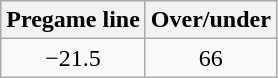<table class="wikitable" style="margin-left: auto; margin-right: auto; border: none; display: inline-table;">
<tr align="center">
<th style=>Pregame line</th>
<th style=>Over/under</th>
</tr>
<tr align="center">
<td>−21.5</td>
<td>66</td>
</tr>
</table>
